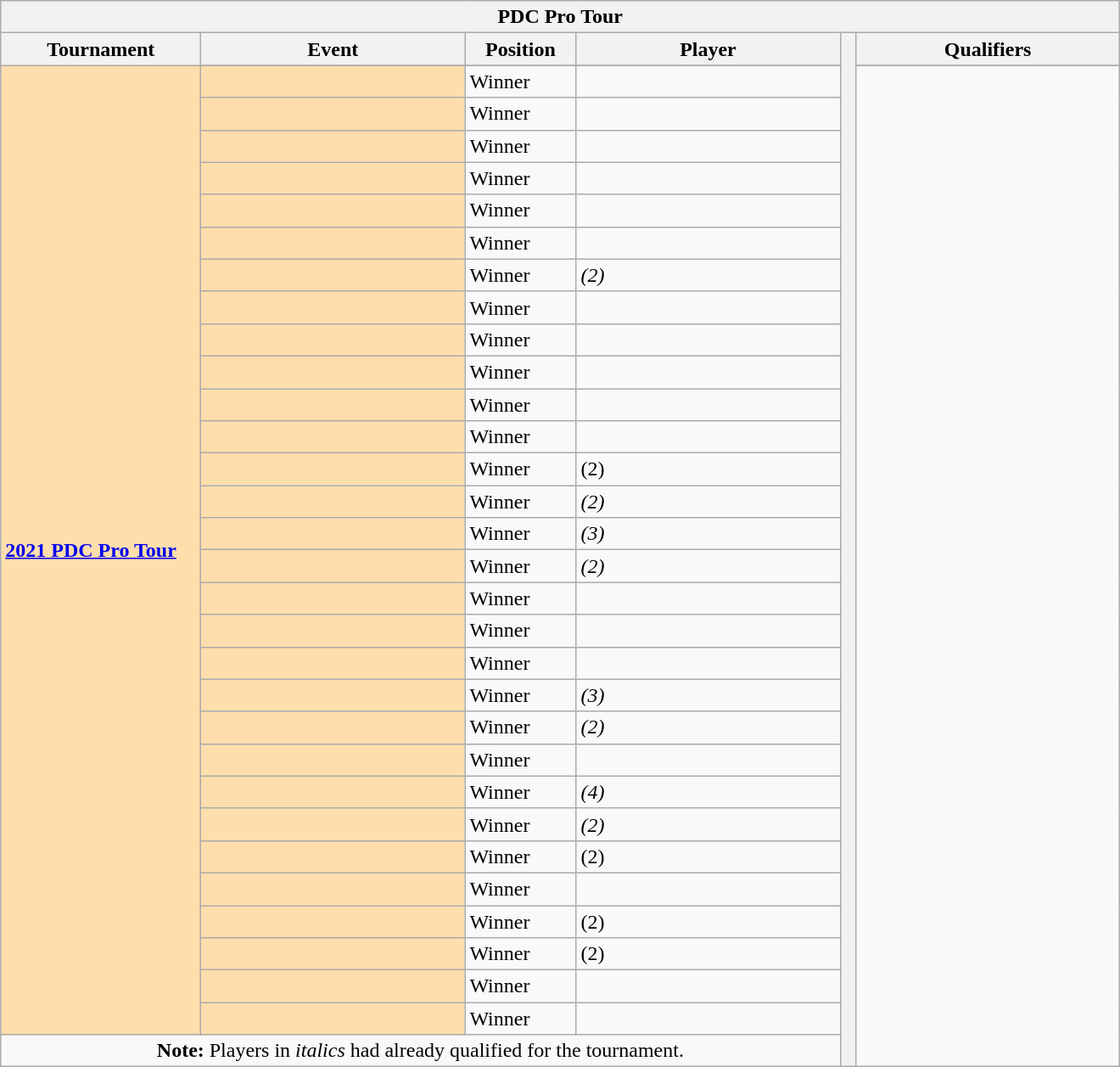<table class="wikitable">
<tr>
<th colspan=6>PDC Pro Tour</th>
</tr>
<tr>
<th width=150>Tournament</th>
<th width=200>Event</th>
<th width=80>Position</th>
<th width=200>Player</th>
<th rowspan=33 width=5></th>
<th width=200>Qualifiers</th>
</tr>
<tr>
<td rowspan=31 style="background:#ffdead;"><strong><a href='#'>2021 PDC Pro Tour</a></strong></td>
</tr>
<tr>
<td style="background:#ffdead;"></td>
<td>Winner</td>
<td></td>
<td rowspan=31><br><br></td>
</tr>
<tr>
<td style="background:#ffdead;"></td>
<td>Winner</td>
<td></td>
</tr>
<tr>
<td style="background:#ffdead;"></td>
<td>Winner</td>
<td></td>
</tr>
<tr>
<td style="background:#ffdead;"></td>
<td>Winner</td>
<td><em></em></td>
</tr>
<tr>
<td style="background:#ffdead;"></td>
<td>Winner</td>
<td></td>
</tr>
<tr>
<td style="background:#ffdead;"></td>
<td>Winner</td>
<td><em></em></td>
</tr>
<tr>
<td style="background:#ffdead;"></td>
<td>Winner</td>
<td><em> (2)</em></td>
</tr>
<tr>
<td style="background:#ffdead;"></td>
<td>Winner</td>
<td><em></em></td>
</tr>
<tr>
<td style="background:#ffdead;"></td>
<td>Winner</td>
<td><em></em></td>
</tr>
<tr>
<td style="background:#ffdead;"></td>
<td>Winner</td>
<td></td>
</tr>
<tr>
<td style="background:#ffdead;"></td>
<td>Winner</td>
<td></td>
</tr>
<tr>
<td style="background:#ffdead;"></td>
<td>Winner</td>
<td><em></em></td>
</tr>
<tr>
<td style="background:#ffdead;"></td>
<td>Winner</td>
<td> (2)</td>
</tr>
<tr>
<td style="background:#ffdead;"></td>
<td>Winner</td>
<td><em> (2)</em></td>
</tr>
<tr>
<td style="background:#ffdead;"></td>
<td>Winner</td>
<td><em> (3)</em></td>
</tr>
<tr>
<td style="background:#ffdead;"></td>
<td>Winner</td>
<td><em> (2)</em></td>
</tr>
<tr>
<td style="background:#ffdead;"></td>
<td>Winner</td>
<td></td>
</tr>
<tr>
<td style="background:#ffdead;"></td>
<td>Winner</td>
<td></td>
</tr>
<tr>
<td style="background:#ffdead;"></td>
<td>Winner</td>
<td></td>
</tr>
<tr>
<td style="background:#ffdead;"></td>
<td>Winner</td>
<td><em> (3)</em></td>
</tr>
<tr>
<td style="background:#ffdead;"></td>
<td>Winner</td>
<td><em> (2)</em></td>
</tr>
<tr>
<td style="background:#ffdead;"></td>
<td>Winner</td>
<td></td>
</tr>
<tr>
<td style="background:#ffdead;"></td>
<td>Winner</td>
<td><em> (4)</em></td>
</tr>
<tr>
<td style="background:#ffdead;"></td>
<td>Winner</td>
<td><em> (2)</em></td>
</tr>
<tr>
<td style="background:#ffdead;"></td>
<td>Winner</td>
<td> (2)</td>
</tr>
<tr>
<td style="background:#ffdead;"></td>
<td>Winner</td>
<td><em></em></td>
</tr>
<tr>
<td style="background:#ffdead;"></td>
<td>Winner</td>
<td> (2)</td>
</tr>
<tr>
<td style="background:#ffdead;"></td>
<td>Winner</td>
<td> (2)</td>
</tr>
<tr>
<td style="background:#ffdead;"></td>
<td>Winner</td>
<td><em></em></td>
</tr>
<tr>
<td style="background:#ffdead;"></td>
<td>Winner</td>
<td></td>
</tr>
<tr>
<td colspan=4 align=center><strong>Note:</strong> Players in <em>italics</em> had already qualified for the tournament.</td>
</tr>
</table>
